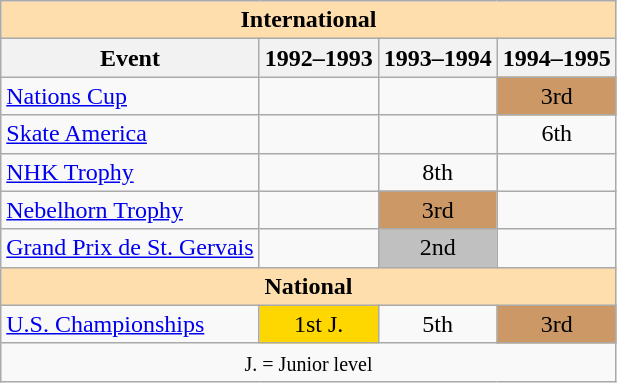<table class="wikitable" style="text-align:center">
<tr>
<th style="background-color: #ffdead; " colspan=4 align=center><strong>International</strong></th>
</tr>
<tr>
<th>Event</th>
<th>1992–1993</th>
<th>1993–1994</th>
<th>1994–1995</th>
</tr>
<tr>
<td align=left><a href='#'>Nations Cup</a></td>
<td></td>
<td></td>
<td bgcolor=cc9966>3rd</td>
</tr>
<tr>
<td align=left><a href='#'>Skate America</a></td>
<td></td>
<td></td>
<td>6th</td>
</tr>
<tr>
<td align=left><a href='#'>NHK Trophy</a></td>
<td></td>
<td>8th</td>
<td></td>
</tr>
<tr>
<td align=left><a href='#'>Nebelhorn Trophy</a></td>
<td></td>
<td bgcolor=cc9966>3rd</td>
<td></td>
</tr>
<tr>
<td align=left><a href='#'>Grand Prix de St. Gervais</a></td>
<td></td>
<td bgcolor=silver>2nd</td>
<td></td>
</tr>
<tr>
<th style="background-color: #ffdead; " colspan=4 align=center><strong>National</strong></th>
</tr>
<tr>
<td align=left><a href='#'>U.S. Championships</a></td>
<td bgcolor=gold>1st J.</td>
<td>5th</td>
<td bgcolor=cc9966>3rd</td>
</tr>
<tr>
<td colspan=4 align=center><small> J. = Junior level </small></td>
</tr>
</table>
